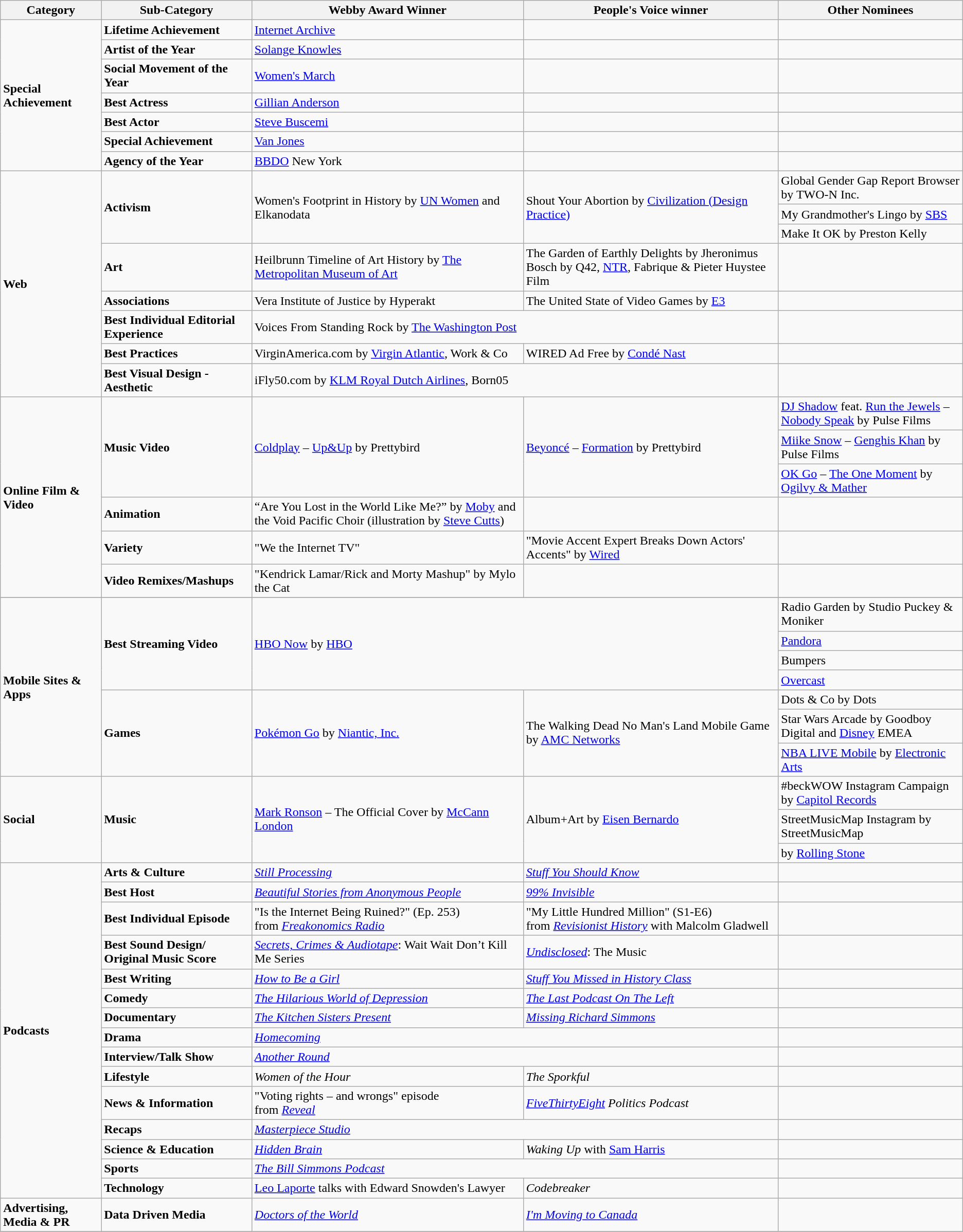<table class="wikitable">
<tr>
<th>Category</th>
<th>Sub-Category<br></th>
<th>Webby Award Winner</th>
<th>People's Voice winner</th>
<th>Other Nominees</th>
</tr>
<tr>
<td rowspan="7"><strong>Special Achievement</strong></td>
<td><strong>Lifetime Achievement</strong></td>
<td><a href='#'>Internet Archive</a></td>
<td></td>
<td></td>
</tr>
<tr>
<td><strong>Artist of the Year</strong></td>
<td><a href='#'>Solange Knowles</a></td>
<td></td>
<td></td>
</tr>
<tr>
<td><strong>Social Movement of the Year</strong></td>
<td><a href='#'>Women's March</a></td>
<td></td>
<td></td>
</tr>
<tr>
<td><strong>Best Actress</strong></td>
<td><a href='#'>Gillian Anderson</a></td>
<td></td>
<td></td>
</tr>
<tr>
<td><strong>Best Actor</strong></td>
<td><a href='#'>Steve Buscemi</a></td>
<td></td>
<td></td>
</tr>
<tr>
<td><strong>Special Achievement</strong></td>
<td><a href='#'>Van Jones</a></td>
<td></td>
<td></td>
</tr>
<tr>
<td><strong>Agency of the Year</strong></td>
<td><a href='#'>BBDO</a> New York</td>
<td></td>
<td></td>
</tr>
<tr>
<td rowspan="8"><strong>Web</strong></td>
<td rowspan="3"><strong>Activism</strong></td>
<td rowspan="3">Women's Footprint in History by <a href='#'>UN Women</a> and Elkanodata</td>
<td rowspan="3">Shout Your Abortion by <a href='#'>Civilization (Design Practice)</a></td>
<td>Global Gender Gap Report Browser by TWO-N Inc.</td>
</tr>
<tr>
<td>My Grandmother's Lingo by <a href='#'>SBS</a></td>
</tr>
<tr>
<td>Make It OK by Preston Kelly</td>
</tr>
<tr>
<td><strong>Art</strong></td>
<td>Heilbrunn Timeline of Art History by <a href='#'>The Metropolitan Museum of Art</a></td>
<td>The Garden of Earthly Delights by Jheronimus Bosch by Q42, <a href='#'>NTR</a>, Fabrique & Pieter Huystee Film</td>
<td></td>
</tr>
<tr>
<td><strong>Associations</strong></td>
<td>Vera Institute of Justice by Hyperakt</td>
<td>The United State of Video Games by <a href='#'>E3</a></td>
<td></td>
</tr>
<tr>
<td><strong>Best Individual Editorial Experience</strong></td>
<td colspan="2">Voices From Standing Rock by <a href='#'>The Washington Post</a></td>
<td></td>
</tr>
<tr>
<td><strong>Best Practices</strong></td>
<td>VirginAmerica.com by <a href='#'>Virgin Atlantic</a>, Work & Co</td>
<td>WIRED Ad Free by <a href='#'>Condé Nast</a></td>
<td></td>
</tr>
<tr>
<td><strong>Best Visual Design - Aesthetic</strong></td>
<td colspan="2">iFly50.com by <a href='#'>KLM Royal Dutch Airlines</a>, Born05</td>
<td></td>
</tr>
<tr>
<td rowspan="6"><strong>Online Film & Video</strong></td>
<td rowspan="3"><strong>Music Video</strong></td>
<td rowspan="3"><a href='#'>Coldplay</a> – <a href='#'>Up&Up</a> by Prettybird</td>
<td rowspan="3"><a href='#'>Beyoncé</a> – <a href='#'>Formation</a> by Prettybird</td>
<td><a href='#'>DJ Shadow</a> feat. <a href='#'>Run the Jewels</a> – <a href='#'>Nobody Speak</a> by Pulse Films</td>
</tr>
<tr>
<td><a href='#'>Miike Snow</a> – <a href='#'>Genghis Khan</a> by Pulse Films</td>
</tr>
<tr>
<td><a href='#'>OK Go</a> – <a href='#'>The One Moment</a> by <a href='#'>Ogilvy & Mather</a></td>
</tr>
<tr>
<td><strong>Animation</strong></td>
<td>“Are You Lost in the World Like Me?” by <a href='#'>Moby</a> and the Void Pacific Choir (illustration by <a href='#'>Steve Cutts</a>)</td>
<td></td>
<td></td>
</tr>
<tr>
<td><strong>Variety</strong></td>
<td>"We the Internet TV"</td>
<td>"Movie Accent Expert Breaks Down Actors' Accents" by <a href='#'>Wired</a></td>
<td></td>
</tr>
<tr>
<td><strong>Video Remixes/Mashups</strong></td>
<td>"Kendrick Lamar/Rick and Morty Mashup" by Mylo the Cat</td>
<td></td>
<td></td>
</tr>
<tr>
</tr>
<tr>
<td rowspan="7"><strong>Mobile Sites & Apps</strong></td>
<td rowspan="4"><strong>Best Streaming Video</strong></td>
<td rowspan="4" colspan="2"><a href='#'>HBO Now</a> by <a href='#'>HBO</a></td>
<td>Radio Garden by Studio Puckey & Moniker</td>
</tr>
<tr>
<td><a href='#'>Pandora</a></td>
</tr>
<tr>
<td>Bumpers</td>
</tr>
<tr>
<td><a href='#'>Overcast</a></td>
</tr>
<tr>
<td rowspan="3"><strong>Games</strong></td>
<td rowspan="3"><a href='#'>Pokémon Go</a> by <a href='#'>Niantic, Inc.</a></td>
<td rowspan="3">The Walking Dead No Man's Land Mobile Game by <a href='#'>AMC Networks</a></td>
<td>Dots & Co by Dots</td>
</tr>
<tr>
<td>Star Wars Arcade by Goodboy Digital and <a href='#'>Disney</a> EMEA</td>
</tr>
<tr>
<td><a href='#'>NBA LIVE Mobile</a> by <a href='#'>Electronic Arts</a><br></td>
</tr>
<tr>
<td rowspan="3"><strong>Social</strong></td>
<td rowspan="3"><strong>Music</strong></td>
<td rowspan="3"><a href='#'>Mark Ronson</a> – The Official Cover by <a href='#'>McCann London</a></td>
<td rowspan="3">Album+Art by <a href='#'>Eisen Bernardo</a></td>
<td>#beckWOW Instagram Campaign by <a href='#'>Capitol Records</a></td>
</tr>
<tr>
<td>StreetMusicMap Instagram by StreetMusicMap</td>
</tr>
<tr>
<td> by <a href='#'>Rolling Stone</a></td>
</tr>
<tr>
<td rowspan="15"><strong>Podcasts</strong></td>
<td><strong>Arts & Culture</strong></td>
<td><em><a href='#'>Still Processing</a></em></td>
<td><em><a href='#'>Stuff You Should Know</a></em></td>
<td></td>
</tr>
<tr>
<td><strong>Best Host</strong></td>
<td><a href='#'><em>Beautiful Stories from Anonymous People</em></a></td>
<td><em><a href='#'>99% Invisible</a></em></td>
<td></td>
</tr>
<tr>
<td><strong>Best Individual Episode</strong></td>
<td>"Is the Internet Being Ruined?" (Ep. 253)<br>from <em><a href='#'>Freakonomics Radio</a></em></td>
<td>"My Little Hundred Million" (S1-E6)<br>from <a href='#'><em>Revisionist History</em></a> with Malcolm Gladwell</td>
<td></td>
</tr>
<tr>
<td><strong>Best Sound Design/ Original Music Score</strong></td>
<td><em><a href='#'>Secrets, Crimes & Audiotape</a></em>: Wait Wait Don’t Kill Me Series</td>
<td><a href='#'><em>Undisclosed</em></a>: The Music</td>
<td></td>
</tr>
<tr>
<td><strong>Best Writing</strong></td>
<td><a href='#'><em>How to Be a Girl</em></a></td>
<td><em><a href='#'>Stuff You Missed in History Class</a></em></td>
<td></td>
</tr>
<tr>
<td><strong>Comedy</strong></td>
<td><em><a href='#'>The Hilarious World of Depression</a></em></td>
<td><a href='#'><em>The Last Podcast On The Left</em></a></td>
<td></td>
</tr>
<tr>
<td><strong>Documentary</strong></td>
<td><em><a href='#'>The Kitchen Sisters Present</a></em></td>
<td><em><a href='#'>Missing Richard Simmons</a></em></td>
<td></td>
</tr>
<tr>
<td><strong>Drama</strong></td>
<td colspan="2"><a href='#'><em>Homecoming</em></a></td>
<td></td>
</tr>
<tr>
<td><strong>Interview/Talk Show</strong></td>
<td colspan="2"><a href='#'><em>Another Round</em></a></td>
<td></td>
</tr>
<tr>
<td><strong>Lifestyle</strong></td>
<td><em>Women of the Hour</em></td>
<td><em>The Sporkful</em></td>
<td></td>
</tr>
<tr>
<td><strong>News & Information</strong></td>
<td>"Voting rights – and wrongs" episode<br>from <a href='#'><em>Reveal</em></a></td>
<td><em><a href='#'>FiveThirtyEight</a> Politics Podcast</em></td>
<td></td>
</tr>
<tr>
<td><strong>Recaps</strong></td>
<td colspan="2"><em><a href='#'>Masterpiece Studio</a></em></td>
<td></td>
</tr>
<tr>
<td><strong>Science & Education</strong></td>
<td><em><a href='#'>Hidden Brain</a></em></td>
<td><em>Waking Up</em> with <a href='#'>Sam Harris</a></td>
<td></td>
</tr>
<tr>
<td><strong>Sports</strong></td>
<td colspan="2"><em><a href='#'>The Bill Simmons Podcast</a></em></td>
<td></td>
</tr>
<tr>
<td><strong>Technology</strong></td>
<td><a href='#'>Leo Laporte</a> talks with Edward Snowden's Lawyer</td>
<td><em>Codebreaker</em></td>
<td></td>
</tr>
<tr>
<td rowspan="1"><strong>Advertising, Media & PR</strong></td>
<td><strong>Data Driven Media</strong></td>
<td><em><a href='#'>Doctors of the World</a></em></td>
<td><em><a href='#'>I'm Moving to Canada</a></em></td>
<td></td>
</tr>
<tr>
</tr>
</table>
